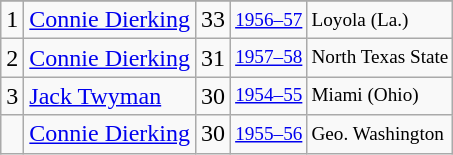<table class="wikitable">
<tr>
</tr>
<tr>
<td>1</td>
<td><a href='#'>Connie Dierking</a></td>
<td>33</td>
<td style="font-size:80%;"><a href='#'>1956–57</a></td>
<td style="font-size:80%;">Loyola (La.)</td>
</tr>
<tr>
<td>2</td>
<td><a href='#'>Connie Dierking</a></td>
<td>31</td>
<td style="font-size:80%;"><a href='#'>1957–58</a></td>
<td style="font-size:80%;">North Texas State</td>
</tr>
<tr>
<td>3</td>
<td><a href='#'>Jack Twyman</a></td>
<td>30</td>
<td style="font-size:80%;"><a href='#'>1954–55</a></td>
<td style="font-size:80%;">Miami (Ohio)</td>
</tr>
<tr>
<td></td>
<td><a href='#'>Connie Dierking</a></td>
<td>30</td>
<td style="font-size:80%;"><a href='#'>1955–56</a></td>
<td style="font-size:80%;">Geo. Washington</td>
</tr>
</table>
